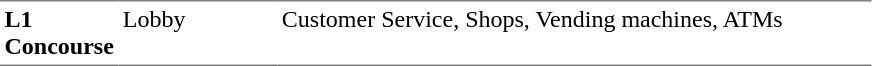<table table border=0 cellspacing=0 cellpadding=3>
<tr>
<td style="border-bottom:solid 1px gray; border-top:solid 1px gray;" valign=top width=50><strong>L1<br>Concourse</strong></td>
<td style="border-bottom:solid 1px gray; border-top:solid 1px gray;" valign=top width=100>Lobby</td>
<td style="border-bottom:solid 1px gray; border-top:solid 1px gray;" valign=top width=390>Customer Service, Shops, Vending machines, ATMs</td>
</tr>
</table>
